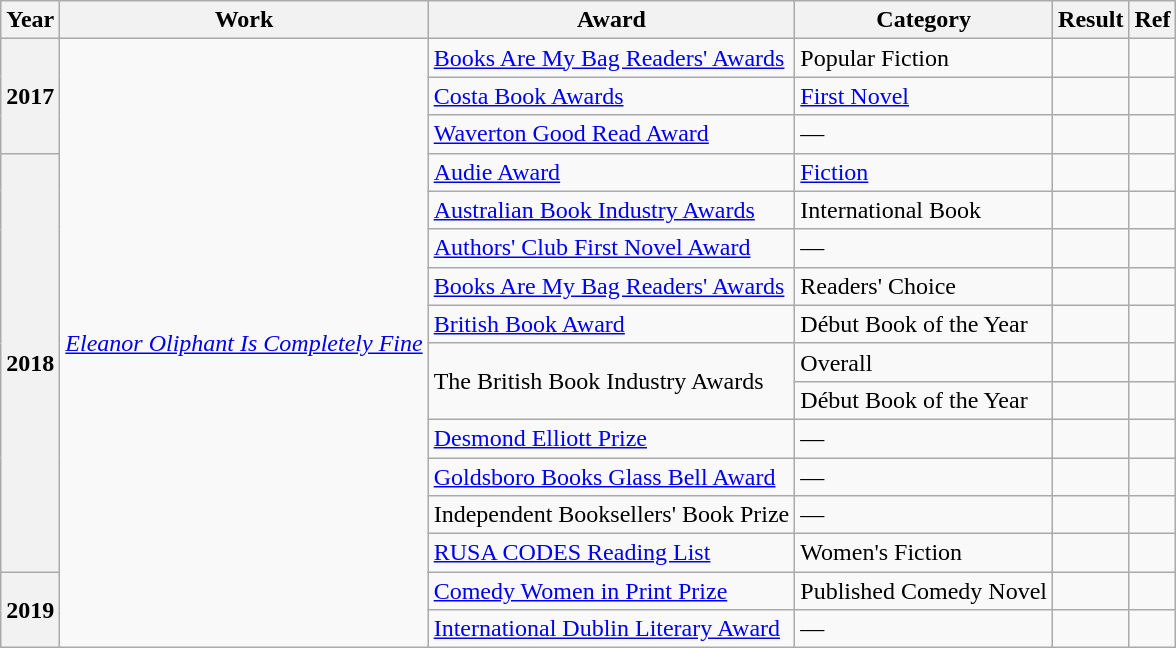<table class="wikitable">
<tr>
<th>Year</th>
<th>Work</th>
<th>Award</th>
<th>Category</th>
<th>Result</th>
<th>Ref</th>
</tr>
<tr>
<th rowspan="3">2017</th>
<td rowspan="16"><em><a href='#'>Eleanor Oliphant Is Completely Fine</a></em></td>
<td><a href='#'>Books Are My Bag Readers' Awards</a></td>
<td>Popular Fiction</td>
<td></td>
<td></td>
</tr>
<tr>
<td><a href='#'>Costa Book Awards</a></td>
<td><a href='#'>First Novel</a></td>
<td></td>
<td></td>
</tr>
<tr>
<td><a href='#'>Waverton Good Read Award</a></td>
<td>—</td>
<td></td>
<td></td>
</tr>
<tr>
<th rowspan="11">2018</th>
<td><a href='#'>Audie Award</a></td>
<td><a href='#'>Fiction</a></td>
<td></td>
<td></td>
</tr>
<tr>
<td><a href='#'>Australian Book Industry Awards</a></td>
<td>International Book</td>
<td></td>
<td></td>
</tr>
<tr>
<td><a href='#'>Authors' Club First Novel Award</a></td>
<td>—</td>
<td></td>
<td></td>
</tr>
<tr>
<td><a href='#'>Books Are My Bag Readers' Awards</a></td>
<td>Readers' Choice</td>
<td></td>
<td></td>
</tr>
<tr>
<td><a href='#'>British Book Award</a></td>
<td>Début Book of the Year</td>
<td></td>
<td></td>
</tr>
<tr>
<td rowspan="2">The British Book Industry Awards</td>
<td>Overall</td>
<td></td>
<td></td>
</tr>
<tr>
<td>Début Book of the Year</td>
<td></td>
<td></td>
</tr>
<tr>
<td><a href='#'>Desmond Elliott Prize</a></td>
<td>—</td>
<td></td>
<td></td>
</tr>
<tr>
<td><a href='#'>Goldsboro Books Glass Bell Award</a></td>
<td>—</td>
<td></td>
<td></td>
</tr>
<tr>
<td>Independent Booksellers' Book Prize</td>
<td>—</td>
<td></td>
<td></td>
</tr>
<tr>
<td><a href='#'>RUSA CODES Reading List</a></td>
<td>Women's Fiction</td>
<td></td>
<td></td>
</tr>
<tr>
<th rowspan="2">2019</th>
<td><a href='#'>Comedy Women in Print Prize</a></td>
<td>Published Comedy Novel</td>
<td></td>
<td></td>
</tr>
<tr>
<td><a href='#'>International Dublin Literary Award</a></td>
<td>—</td>
<td></td>
<td></td>
</tr>
</table>
